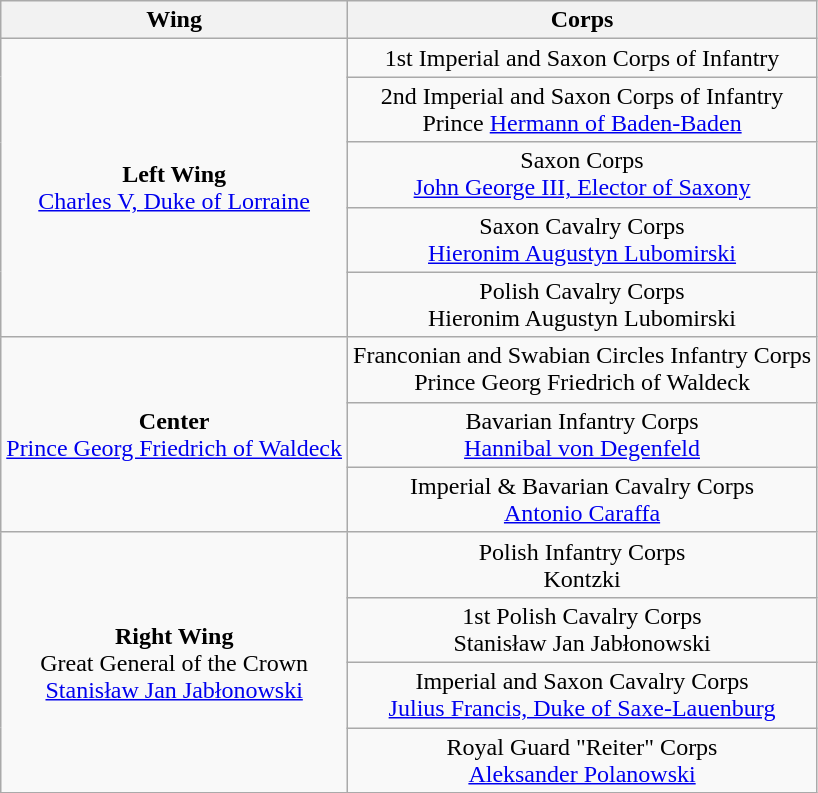<table class="wikitable mw-collapsible" style="text-align:center">
<tr>
<th>Wing</th>
<th>Corps</th>
</tr>
<tr>
<td rowspan="5"><strong>Left Wing</strong><br><a href='#'>Charles V, Duke of Lorraine</a></td>
<td>1st Imperial and Saxon Corps of Infantry<br></td>
</tr>
<tr>
<td>2nd Imperial and Saxon Corps of Infantry<br>Prince <a href='#'>Hermann of Baden-Baden</a></td>
</tr>
<tr>
<td>Saxon Corps<br><a href='#'>John George III, Elector of Saxony</a></td>
</tr>
<tr>
<td>Saxon Cavalry Corps<br><a href='#'>Hieronim Augustyn Lubomirski</a></td>
</tr>
<tr>
<td>Polish Cavalry Corps<br>Hieronim Augustyn Lubomirski</td>
</tr>
<tr>
<td rowspan="3"><strong>Center</strong><br><a href='#'>Prince Georg Friedrich of Waldeck</a></td>
<td>Franconian and Swabian Circles Infantry Corps<br>Prince Georg Friedrich of Waldeck</td>
</tr>
<tr>
<td>Bavarian Infantry Corps<br><a href='#'>Hannibal von Degenfeld</a></td>
</tr>
<tr>
<td>Imperial & Bavarian Cavalry Corps<br><a href='#'>Antonio Caraffa</a></td>
</tr>
<tr>
<td rowspan="4"><strong>Right Wing</strong><br>Great General of the Crown<br><a href='#'>Stanisław Jan Jabłonowski</a></td>
<td>Polish Infantry Corps<br>Kontzki</td>
</tr>
<tr>
<td>1st Polish Cavalry Corps<br>Stanisław Jan Jabłonowski</td>
</tr>
<tr>
<td>Imperial and Saxon Cavalry Corps<br><a href='#'>Julius Francis, Duke of Saxe-Lauenburg</a></td>
</tr>
<tr>
<td>Royal Guard "Reiter" Corps<br><a href='#'>Aleksander Polanowski</a></td>
</tr>
</table>
